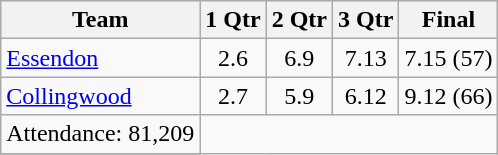<table class="wikitable">
<tr>
<th>Team</th>
<th>1 Qtr</th>
<th>2 Qtr</th>
<th>3 Qtr</th>
<th>Final</th>
</tr>
<tr>
<td><a href='#'>Essendon</a></td>
<td align=center>2.6</td>
<td align=center>6.9</td>
<td align=center>7.13</td>
<td align=center>7.15 (57)</td>
</tr>
<tr>
<td><a href='#'>Collingwood</a></td>
<td align=center>2.7</td>
<td align=center>5.9</td>
<td align=center>6.12</td>
<td align=center>9.12 (66)</td>
</tr>
<tr>
<td align=center>Attendance: 81,209</td>
</tr>
<tr>
</tr>
</table>
